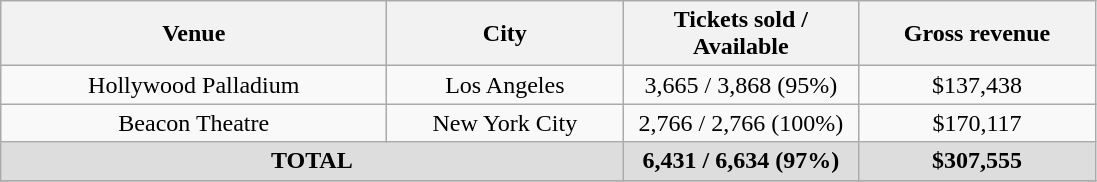<table class="wikitable" style="text-align:center">
<tr>
<th style="width:250px;">Venue</th>
<th style="width:150px;">City</th>
<th style="width:150px;">Tickets sold / Available</th>
<th style="width:150px;">Gross revenue</th>
</tr>
<tr>
<td>Hollywood Palladium</td>
<td>Los Angeles</td>
<td>3,665 / 3,868 (95%)</td>
<td>$137,438</td>
</tr>
<tr>
<td>Beacon Theatre</td>
<td>New York City</td>
<td>2,766 / 2,766 (100%)</td>
<td>$170,117</td>
</tr>
<tr style="background:#ddd;">
<td colspan="2"><strong>TOTAL</strong></td>
<td><strong>6,431 / 6,634 (97%)</strong></td>
<td><strong>$307,555</strong></td>
</tr>
<tr>
</tr>
</table>
